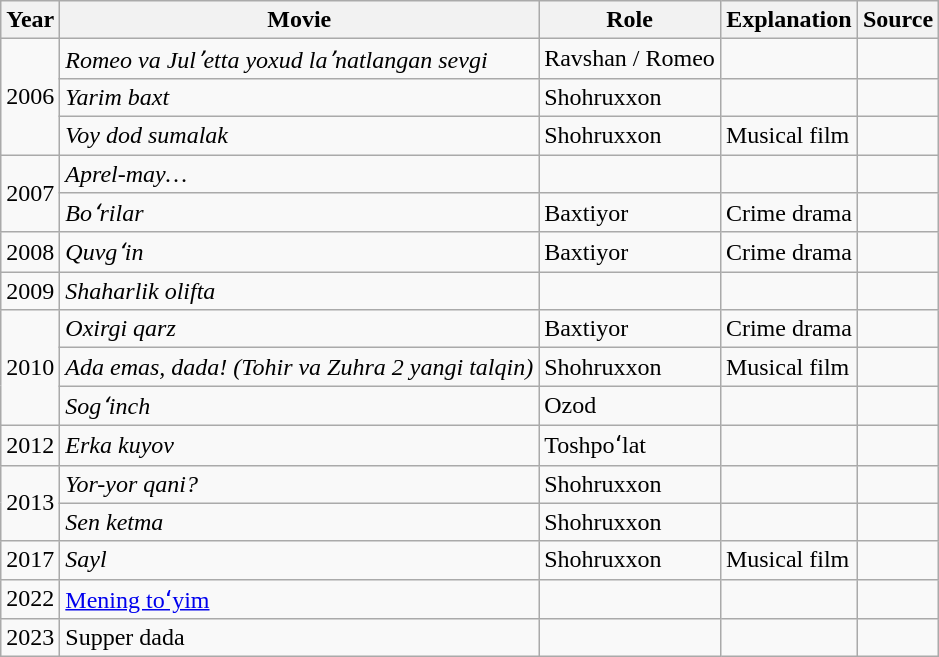<table class="wikitable sortable">
<tr>
<th>Year</th>
<th>Movie</th>
<th>Role</th>
<th class="unsortable">Explanation</th>
<th>Source</th>
</tr>
<tr>
<td rowspan="3">2006</td>
<td><em>Romeo va Julʼetta yoxud laʼnatlangan sevgi</em></td>
<td>Ravshan / Romeo</td>
<td></td>
<td></td>
</tr>
<tr>
<td><em>Yarim baxt</em></td>
<td>Shohruxxon</td>
<td></td>
<td></td>
</tr>
<tr>
<td><em>Voy dod sumalak</em></td>
<td>Shohruxxon</td>
<td>Musical film</td>
<td></td>
</tr>
<tr>
<td rowspan="2">2007</td>
<td><em>Aprel-may…</em></td>
<td></td>
<td></td>
<td></td>
</tr>
<tr>
<td><em>Boʻrilar</em></td>
<td>Baxtiyor</td>
<td>Crime drama</td>
<td></td>
</tr>
<tr>
<td rowspan="1">2008</td>
<td><em>Quvgʻin</em></td>
<td>Baxtiyor</td>
<td>Crime drama</td>
<td></td>
</tr>
<tr>
<td rowspan="1">2009</td>
<td><em>Shaharlik olifta</em></td>
<td></td>
<td></td>
<td></td>
</tr>
<tr>
<td rowspan="3">2010</td>
<td><em>Oxirgi qarz</em></td>
<td>Baxtiyor</td>
<td>Crime drama</td>
<td></td>
</tr>
<tr>
<td><em>Ada emas, dada! (Tohir va Zuhra 2 yangi talqin)</em></td>
<td>Shohruxxon</td>
<td>Musical film</td>
<td></td>
</tr>
<tr>
<td><em>Sogʻinch</em></td>
<td>Ozod</td>
<td></td>
<td></td>
</tr>
<tr>
<td rowspan="1">2012</td>
<td><em>Erka kuyov</em></td>
<td>Toshpoʻlat</td>
<td></td>
<td></td>
</tr>
<tr>
<td rowspan="2">2013</td>
<td><em>Yor-yor qani?</em></td>
<td>Shohruxxon</td>
<td></td>
<td></td>
</tr>
<tr>
<td><em>Sen ketma</em></td>
<td>Shohruxxon</td>
<td></td>
<td></td>
</tr>
<tr>
<td rowspan="1">2017</td>
<td><em>Sayl</em></td>
<td>Shohruxxon</td>
<td>Musical film</td>
<td></td>
</tr>
<tr>
<td>2022</td>
<td><a href='#'>Mening toʻyim</a></td>
<td></td>
<td></td>
<td></td>
</tr>
<tr>
<td>2023</td>
<td>Supper dada</td>
<td></td>
<td></td>
<td></td>
</tr>
</table>
